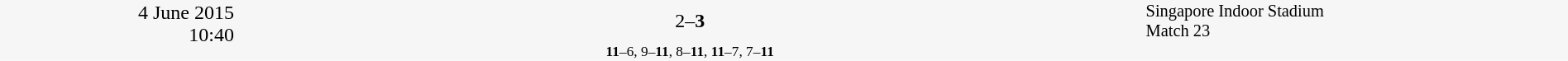<table style="width:100%; background:#f6f6f6;" cellspacing="0">
<tr>
<td rowspan="2" width="15%" style="text-align:right; vertical-align:top;">4 June 2015<br>10:40<br></td>
<td width="25%" style="text-align:right"></td>
<td width="8%" style="text-align:center">2–<strong>3</strong></td>
<td width="25%"><strong></strong></td>
<td width="27%" style="font-size:85%; vertical-align:top;">Singapore Indoor Stadium<br>Match 23</td>
</tr>
<tr width="58%" style="font-size:85%;vertical-align:top;"|>
<td colspan="3" style="font-size:85%; text-align:center; vertical-align:top;"><strong>11</strong>–6, 9–<strong>11</strong>, 8–<strong>11</strong>, <strong>11</strong>–7, 7–<strong>11</strong></td>
</tr>
</table>
